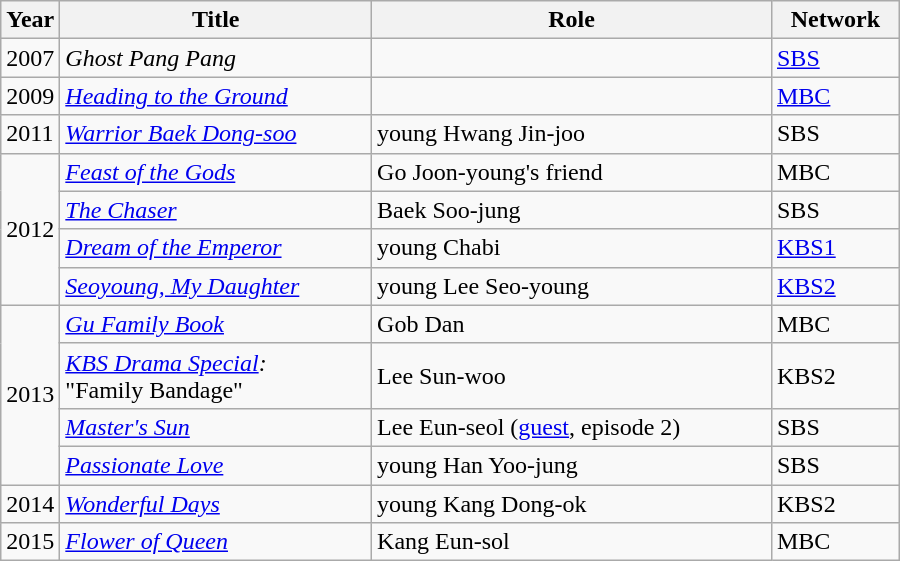<table class="wikitable" style="width:600px">
<tr>
<th width=10>Year</th>
<th>Title</th>
<th>Role</th>
<th>Network</th>
</tr>
<tr>
<td>2007</td>
<td><em>Ghost Pang Pang</em></td>
<td></td>
<td><a href='#'>SBS</a></td>
</tr>
<tr>
<td>2009</td>
<td><em><a href='#'>Heading to the Ground</a></em></td>
<td></td>
<td><a href='#'>MBC</a></td>
</tr>
<tr>
<td>2011</td>
<td><em><a href='#'>Warrior Baek Dong-soo</a></em></td>
<td>young Hwang Jin-joo</td>
<td>SBS</td>
</tr>
<tr>
<td rowspan=4>2012</td>
<td><em><a href='#'>Feast of the Gods</a></em></td>
<td>Go Joon-young's friend</td>
<td>MBC</td>
</tr>
<tr>
<td><em><a href='#'>The Chaser</a></em></td>
<td>Baek Soo-jung</td>
<td>SBS</td>
</tr>
<tr>
<td><em><a href='#'>Dream of the Emperor</a></em></td>
<td>young Chabi</td>
<td><a href='#'>KBS1</a></td>
</tr>
<tr>
<td><em><a href='#'>Seoyoung, My Daughter</a></em></td>
<td>young Lee Seo-young</td>
<td><a href='#'>KBS2</a></td>
</tr>
<tr>
<td rowspan=4>2013</td>
<td><em><a href='#'>Gu Family Book</a></em></td>
<td>Gob Dan</td>
<td>MBC</td>
</tr>
<tr>
<td><em><a href='#'>KBS Drama Special</a>:</em><br>"Family Bandage"</td>
<td>Lee Sun-woo</td>
<td>KBS2</td>
</tr>
<tr>
<td><em><a href='#'>Master's Sun</a></em></td>
<td>Lee Eun-seol (<a href='#'>guest</a>, episode 2)</td>
<td>SBS</td>
</tr>
<tr>
<td><em><a href='#'>Passionate Love</a></em></td>
<td>young Han Yoo-jung</td>
<td>SBS</td>
</tr>
<tr>
<td>2014</td>
<td><em><a href='#'>Wonderful Days</a></em></td>
<td>young Kang Dong-ok</td>
<td>KBS2</td>
</tr>
<tr>
<td>2015</td>
<td><em><a href='#'>Flower of Queen</a></em></td>
<td>Kang Eun-sol</td>
<td>MBC</td>
</tr>
</table>
